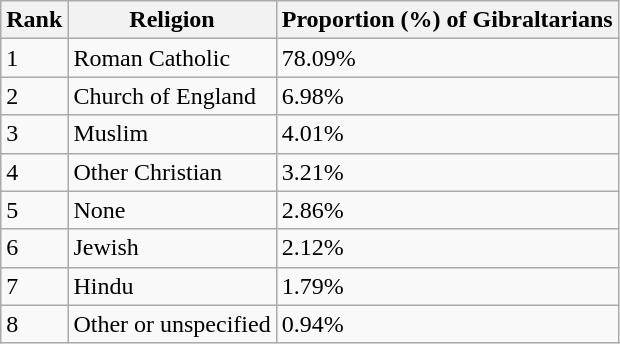<table class="wikitable">
<tr>
<th>Rank</th>
<th>Religion</th>
<th>Proportion (%) of Gibraltarians</th>
</tr>
<tr>
<td>1</td>
<td>Roman Catholic</td>
<td>78.09%</td>
</tr>
<tr>
<td>2</td>
<td>Church of England</td>
<td>6.98%</td>
</tr>
<tr>
<td>3</td>
<td>Muslim</td>
<td>4.01%</td>
</tr>
<tr>
<td>4</td>
<td>Other Christian</td>
<td>3.21%</td>
</tr>
<tr>
<td>5</td>
<td>None</td>
<td>2.86%</td>
</tr>
<tr>
<td>6</td>
<td>Jewish</td>
<td>2.12%</td>
</tr>
<tr>
<td>7</td>
<td>Hindu</td>
<td>1.79%</td>
</tr>
<tr>
<td>8</td>
<td>Other or unspecified</td>
<td>0.94%</td>
</tr>
</table>
